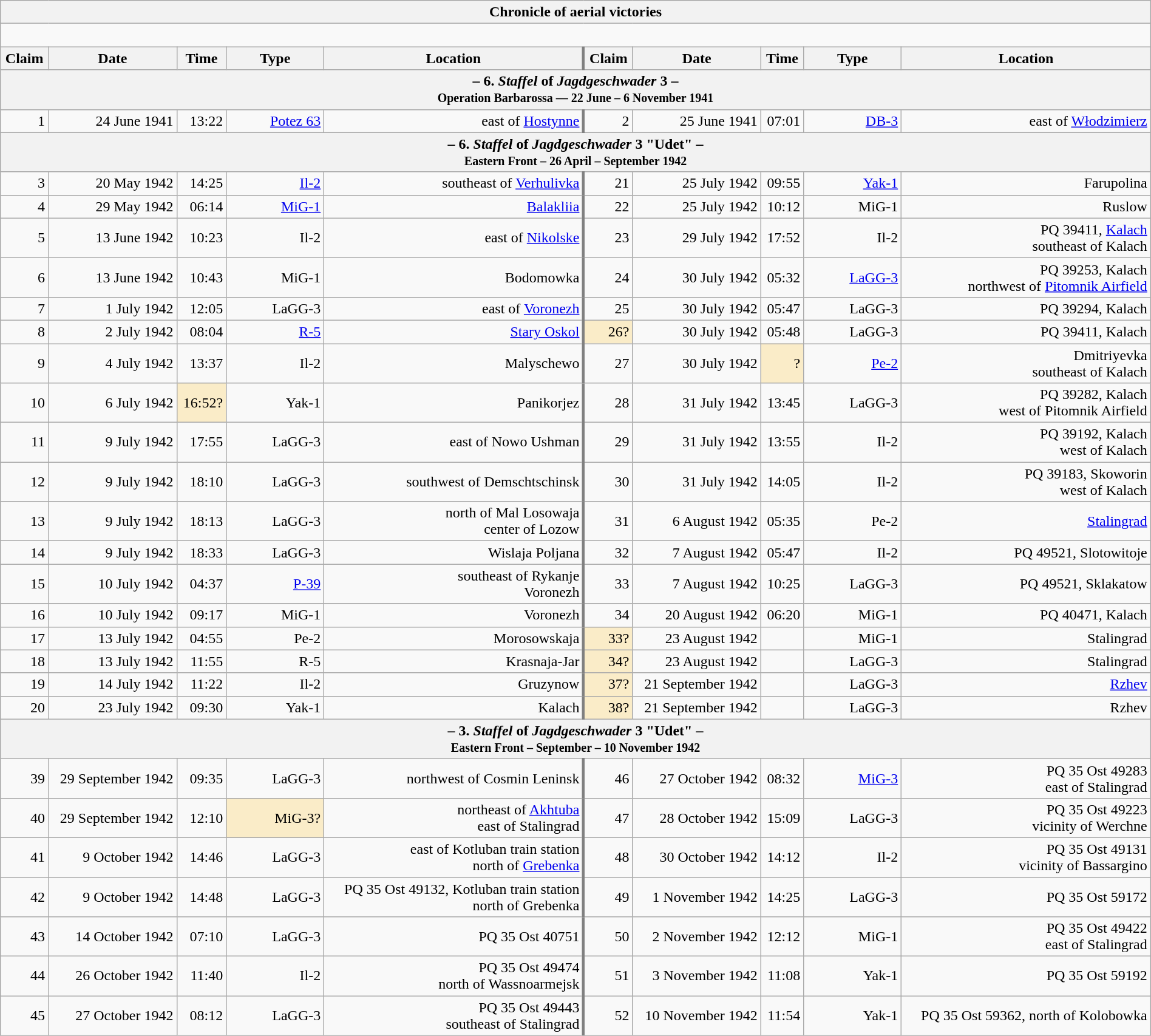<table class="wikitable plainrowheaders collapsible" style="margin-left: auto; margin-right: auto; border: none; text-align:right; width: 100%;">
<tr>
<th colspan="10">Chronicle of aerial victories</th>
</tr>
<tr>
<td colspan="10" style="text-align: left;"><br></td>
</tr>
<tr>
<th scope="col">Claim</th>
<th scope="col">Date</th>
<th scope="col">Time</th>
<th scope="col" width="100px">Type</th>
<th scope="col">Location</th>
<th scope="col" style="border-left: 3px solid grey;">Claim</th>
<th scope="col">Date</th>
<th scope="col">Time</th>
<th scope="col" width="100px">Type</th>
<th scope="col">Location</th>
</tr>
<tr>
<th colspan="10">– 6. <em>Staffel</em> of <em>Jagdgeschwader</em> 3 –<br><small>Operation Barbarossa — 22 June – 6 November 1941</small></th>
</tr>
<tr>
<td>1</td>
<td>24 June 1941</td>
<td>13:22</td>
<td><a href='#'>Potez 63</a></td>
<td> east of <a href='#'>Hostynne</a></td>
<td style="border-left: 3px solid grey;">2</td>
<td>25 June 1941</td>
<td>07:01</td>
<td><a href='#'>DB-3</a></td>
<td> east of <a href='#'>Włodzimierz</a></td>
</tr>
<tr>
<th colspan="10">– 6. <em>Staffel</em> of <em>Jagdgeschwader</em> 3 "Udet" –<br><small>Eastern Front – 26 April – September 1942</small></th>
</tr>
<tr>
<td>3</td>
<td>20 May 1942</td>
<td>14:25</td>
<td><a href='#'>Il-2</a></td>
<td> southeast of <a href='#'>Verhulivka</a></td>
<td style="border-left: 3px solid grey;">21</td>
<td>25 July 1942</td>
<td>09:55</td>
<td><a href='#'>Yak-1</a></td>
<td>Farupolina</td>
</tr>
<tr>
<td>4</td>
<td>29 May 1942</td>
<td>06:14</td>
<td><a href='#'>MiG-1</a></td>
<td><a href='#'>Balakliia</a></td>
<td style="border-left: 3px solid grey;">22</td>
<td>25 July 1942</td>
<td>10:12</td>
<td>MiG-1</td>
<td>Ruslow</td>
</tr>
<tr>
<td>5</td>
<td>13 June 1942</td>
<td>10:23</td>
<td>Il-2</td>
<td> east of <a href='#'>Nikolske</a></td>
<td style="border-left: 3px solid grey;">23</td>
<td>29 July 1942</td>
<td>17:52</td>
<td>Il-2</td>
<td>PQ 39411, <a href='#'>Kalach</a><br> southeast of Kalach</td>
</tr>
<tr>
<td>6</td>
<td>13 June 1942</td>
<td>10:43</td>
<td>MiG-1</td>
<td>Bodomowka</td>
<td style="border-left: 3px solid grey;">24</td>
<td>30 July 1942</td>
<td>05:32</td>
<td><a href='#'>LaGG-3</a></td>
<td>PQ 39253, Kalach<br> northwest of <a href='#'>Pitomnik Airfield</a></td>
</tr>
<tr>
<td>7</td>
<td>1 July 1942</td>
<td>12:05</td>
<td>LaGG-3</td>
<td> east of <a href='#'>Voronezh</a></td>
<td style="border-left: 3px solid grey;">25</td>
<td>30 July 1942</td>
<td>05:47</td>
<td>LaGG-3</td>
<td>PQ 39294, Kalach</td>
</tr>
<tr>
<td>8</td>
<td>2 July 1942</td>
<td>08:04</td>
<td><a href='#'>R-5</a></td>
<td><a href='#'>Stary Oskol</a></td>
<td style="border-left: 3px solid grey; background:#faecc8">26?</td>
<td>30 July 1942</td>
<td>05:48</td>
<td>LaGG-3</td>
<td>PQ 39411, Kalach</td>
</tr>
<tr>
<td>9</td>
<td>4 July 1942</td>
<td>13:37</td>
<td>Il-2</td>
<td>Malyschewo</td>
<td style="border-left: 3px solid grey;">27</td>
<td>30 July 1942</td>
<td style="background:#faecc8">?</td>
<td><a href='#'>Pe-2</a></td>
<td>Dmitriyevka<br> southeast of Kalach</td>
</tr>
<tr>
<td>10</td>
<td>6 July 1942</td>
<td style="background:#faecc8">16:52?</td>
<td>Yak-1</td>
<td>Panikorjez</td>
<td style="border-left: 3px solid grey;">28</td>
<td>31 July 1942</td>
<td>13:45</td>
<td>LaGG-3</td>
<td>PQ 39282, Kalach<br> west of Pitomnik Airfield</td>
</tr>
<tr>
<td>11</td>
<td>9 July 1942</td>
<td>17:55</td>
<td>LaGG-3</td>
<td> east of Nowo Ushman</td>
<td style="border-left: 3px solid grey;">29</td>
<td>31 July 1942</td>
<td>13:55</td>
<td>Il-2</td>
<td>PQ 39192, Kalach<br> west of Kalach</td>
</tr>
<tr>
<td>12</td>
<td>9 July 1942</td>
<td>18:10</td>
<td>LaGG-3</td>
<td> southwest of Demschtschinsk</td>
<td style="border-left: 3px solid grey;">30</td>
<td>31 July 1942</td>
<td>14:05</td>
<td>Il-2</td>
<td>PQ 39183, Skoworin<br> west of Kalach</td>
</tr>
<tr>
<td>13</td>
<td>9 July 1942</td>
<td>18:13</td>
<td>LaGG-3</td>
<td> north of Mal Losowaja<br>center of Lozow</td>
<td style="border-left: 3px solid grey;">31</td>
<td>6 August 1942</td>
<td>05:35</td>
<td>Pe-2</td>
<td><a href='#'>Stalingrad</a></td>
</tr>
<tr>
<td>14</td>
<td>9 July 1942</td>
<td>18:33</td>
<td>LaGG-3</td>
<td>Wislaja Poljana</td>
<td style="border-left: 3px solid grey;">32</td>
<td>7 August 1942</td>
<td>05:47</td>
<td>Il-2</td>
<td>PQ 49521, Slotowitoje</td>
</tr>
<tr>
<td>15</td>
<td>10 July 1942</td>
<td>04:37</td>
<td><a href='#'>P-39</a></td>
<td> southeast of Rykanje<br>Voronezh</td>
<td style="border-left: 3px solid grey;">33</td>
<td>7 August 1942</td>
<td>10:25</td>
<td>LaGG-3</td>
<td>PQ 49521, Sklakatow</td>
</tr>
<tr>
<td>16</td>
<td>10 July 1942</td>
<td>09:17</td>
<td>MiG-1</td>
<td>Voronezh</td>
<td style="border-left: 3px solid grey;">34</td>
<td>20 August 1942</td>
<td>06:20</td>
<td>MiG-1</td>
<td>PQ 40471, Kalach</td>
</tr>
<tr>
<td>17</td>
<td>13 July 1942</td>
<td>04:55</td>
<td>Pe-2</td>
<td>Morosowskaja</td>
<td style="border-left: 3px solid grey; background:#faecc8">33?</td>
<td>23 August 1942</td>
<td></td>
<td>MiG-1</td>
<td>Stalingrad</td>
</tr>
<tr>
<td>18</td>
<td>13 July 1942</td>
<td>11:55</td>
<td>R-5</td>
<td>Krasnaja-Jar</td>
<td style="border-left: 3px solid grey; background:#faecc8">34?</td>
<td>23 August 1942</td>
<td></td>
<td>LaGG-3</td>
<td>Stalingrad</td>
</tr>
<tr>
<td>19</td>
<td>14 July 1942</td>
<td>11:22</td>
<td>Il-2</td>
<td>Gruzynow</td>
<td style="border-left: 3px solid grey; background:#faecc8">37?</td>
<td>21 September 1942</td>
<td></td>
<td>LaGG-3</td>
<td><a href='#'>Rzhev</a></td>
</tr>
<tr>
<td>20</td>
<td>23 July 1942</td>
<td>09:30</td>
<td>Yak-1</td>
<td>Kalach</td>
<td style="border-left: 3px solid grey; background:#faecc8">38?</td>
<td>21 September 1942</td>
<td></td>
<td>LaGG-3</td>
<td>Rzhev</td>
</tr>
<tr>
<th colspan="10">– 3. <em>Staffel</em> of <em>Jagdgeschwader</em> 3 "Udet" –<br><small>Eastern Front – September – 10 November 1942</small></th>
</tr>
<tr>
<td>39</td>
<td>29 September 1942</td>
<td>09:35</td>
<td>LaGG-3</td>
<td> northwest of Cosmin Leninsk</td>
<td style="border-left: 3px solid grey;">46</td>
<td>27 October 1942</td>
<td>08:32</td>
<td><a href='#'>MiG-3</a></td>
<td>PQ 35 Ost 49283<br> east of Stalingrad</td>
</tr>
<tr>
<td>40</td>
<td>29 September 1942</td>
<td>12:10</td>
<td style="background:#faecc8">MiG-3?</td>
<td> northeast of <a href='#'>Akhtuba</a><br> east of Stalingrad</td>
<td style="border-left: 3px solid grey;">47</td>
<td>28 October 1942</td>
<td>15:09</td>
<td>LaGG-3</td>
<td>PQ 35 Ost 49223<br>vicinity of Werchne</td>
</tr>
<tr>
<td>41</td>
<td>9 October 1942</td>
<td>14:46</td>
<td>LaGG-3</td>
<td> east of Kotluban train station<br> north of <a href='#'>Grebenka</a></td>
<td style="border-left: 3px solid grey;">48</td>
<td>30 October 1942</td>
<td>14:12</td>
<td>Il-2</td>
<td>PQ 35 Ost 49131<br>vicinity of Bassargino</td>
</tr>
<tr>
<td>42</td>
<td>9 October 1942</td>
<td>14:48</td>
<td>LaGG-3</td>
<td>PQ 35 Ost 49132, Kotluban train station<br> north of Grebenka</td>
<td style="border-left: 3px solid grey;">49</td>
<td>1 November 1942</td>
<td>14:25</td>
<td>LaGG-3</td>
<td>PQ 35 Ost 59172</td>
</tr>
<tr>
<td>43</td>
<td>14 October 1942</td>
<td>07:10</td>
<td>LaGG-3</td>
<td>PQ 35 Ost 40751</td>
<td style="border-left: 3px solid grey;">50</td>
<td>2 November 1942</td>
<td>12:12</td>
<td>MiG-1</td>
<td>PQ 35 Ost 49422<br> east of Stalingrad</td>
</tr>
<tr>
<td>44</td>
<td>26 October 1942</td>
<td>11:40</td>
<td>Il-2</td>
<td>PQ 35 Ost 49474<br>north of Wassnoarmejsk</td>
<td style="border-left: 3px solid grey;">51</td>
<td>3 November 1942</td>
<td>11:08</td>
<td>Yak-1</td>
<td>PQ 35 Ost 59192</td>
</tr>
<tr>
<td>45</td>
<td>27 October 1942</td>
<td>08:12</td>
<td>LaGG-3</td>
<td>PQ 35 Ost 49443<br> southeast of Stalingrad</td>
<td style="border-left: 3px solid grey;">52</td>
<td>10 November 1942</td>
<td>11:54</td>
<td>Yak-1</td>
<td>PQ 35 Ost 59362, north of Kolobowka</td>
</tr>
</table>
